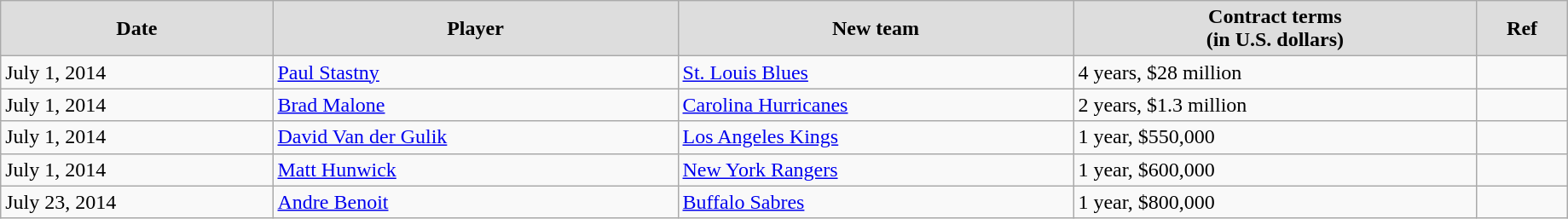<table class="wikitable" width=97%>
<tr align="center" bgcolor="#dddddd">
<td><strong>Date</strong></td>
<td><strong>Player</strong></td>
<td><strong>New team</strong></td>
<td><strong>Contract terms</strong><br><strong>(in U.S. dollars)</strong></td>
<td><strong>Ref</strong></td>
</tr>
<tr>
<td>July 1, 2014</td>
<td><a href='#'>Paul Stastny</a></td>
<td><a href='#'>St. Louis Blues</a></td>
<td>4 years, $28 million</td>
<td></td>
</tr>
<tr>
<td>July 1, 2014</td>
<td><a href='#'>Brad Malone</a></td>
<td><a href='#'>Carolina Hurricanes</a></td>
<td>2 years, $1.3 million</td>
<td></td>
</tr>
<tr>
<td>July 1, 2014</td>
<td><a href='#'>David Van der Gulik</a></td>
<td><a href='#'>Los Angeles Kings</a></td>
<td>1 year, $550,000</td>
<td></td>
</tr>
<tr>
<td>July 1, 2014</td>
<td><a href='#'>Matt Hunwick</a></td>
<td><a href='#'>New York Rangers</a></td>
<td>1 year, $600,000</td>
<td></td>
</tr>
<tr>
<td>July 23, 2014</td>
<td><a href='#'>Andre Benoit</a></td>
<td><a href='#'>Buffalo Sabres</a></td>
<td>1 year, $800,000</td>
<td></td>
</tr>
</table>
